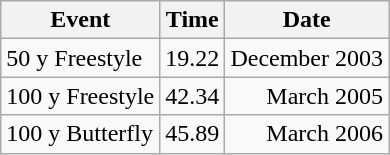<table class="wikitable" |]>
<tr>
<th>Event</th>
<th>Time</th>
<th>Date</th>
</tr>
<tr>
<td>50 y Freestyle</td>
<td align=right>19.22</td>
<td align=right>December 2003</td>
</tr>
<tr>
<td>100 y Freestyle</td>
<td align=right>42.34</td>
<td align=right>March 2005</td>
</tr>
<tr>
<td>100 y Butterfly</td>
<td align=right>45.89</td>
<td align=right>March 2006</td>
</tr>
</table>
